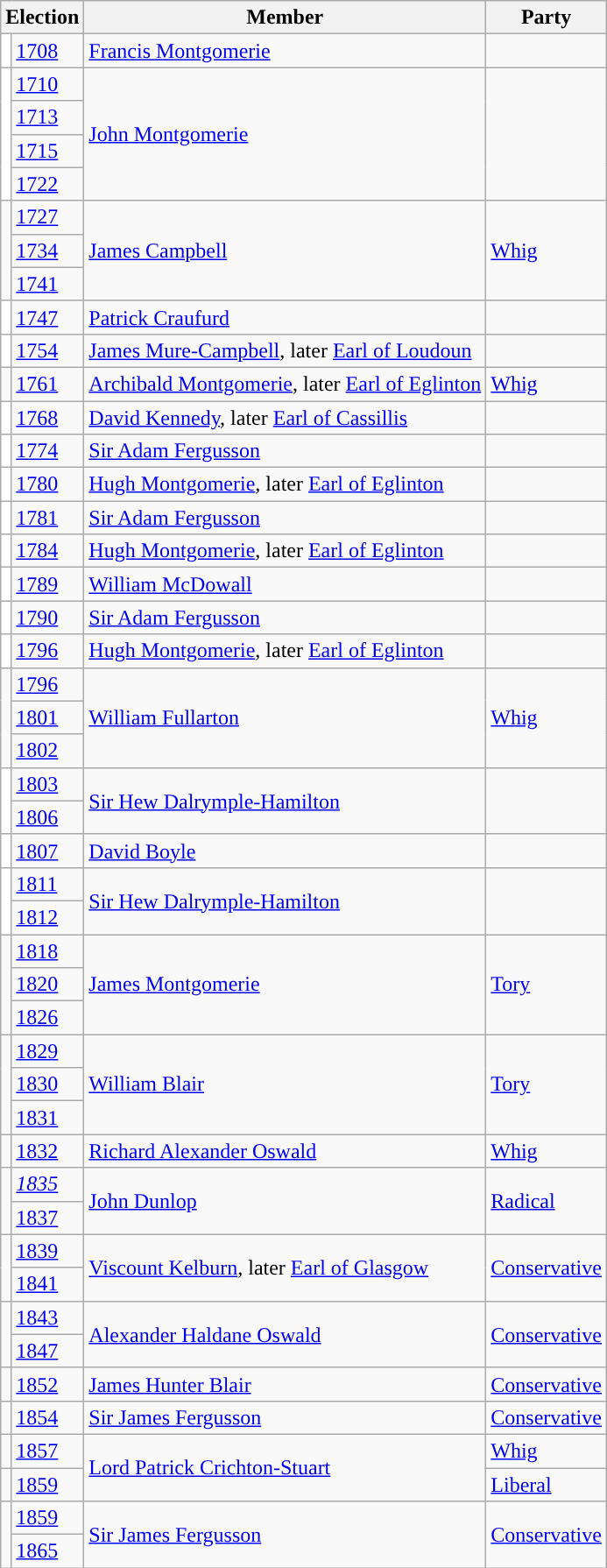<table class = "wikitable">
<tr>
<th colspan="2">Election</th>
<th>Member</th>
<th>Party</th>
</tr>
<tr>
<td style="color:inherit;background-color: white;width:0.5pt"></td>
<td><a href='#'>1708</a></td>
<td><a href='#'>Francis Montgomerie</a></td>
<td></td>
</tr>
<tr>
<td rowspan="4" style="color:inherit;background-color: white"></td>
<td><a href='#'>1710</a></td>
<td rowspan="4"><a href='#'>John Montgomerie</a></td>
<td rowspan="4"></td>
</tr>
<tr>
<td><a href='#'>1713</a></td>
</tr>
<tr>
<td><a href='#'>1715</a></td>
</tr>
<tr>
<td><a href='#'>1722</a></td>
</tr>
<tr>
<td rowspan="3" style="color:inherit;background-color: "></td>
<td><a href='#'>1727</a></td>
<td rowspan="3"><a href='#'>James Campbell</a></td>
<td rowspan="3"><a href='#'>Whig</a></td>
</tr>
<tr>
<td><a href='#'>1734</a></td>
</tr>
<tr>
<td><a href='#'>1741</a></td>
</tr>
<tr>
<td rowspan="1" style="color:inherit;background-color: white"></td>
<td><a href='#'>1747</a></td>
<td rowspan="1"><a href='#'>Patrick Craufurd</a></td>
<td rowspan="1"></td>
</tr>
<tr>
<td style="color:inherit;background-color: white"></td>
<td><a href='#'>1754</a></td>
<td><a href='#'>James Mure-Campbell</a>, later <a href='#'>Earl of Loudoun</a></td>
<td></td>
</tr>
<tr>
<td style="color:inherit;background-color: "></td>
<td><a href='#'>1761</a></td>
<td><a href='#'>Archibald Montgomerie</a>, later <a href='#'>Earl of Eglinton</a></td>
<td><a href='#'>Whig</a></td>
</tr>
<tr>
<td style="color:inherit;background-color: white"></td>
<td><a href='#'>1768</a></td>
<td><a href='#'>David Kennedy</a>, later <a href='#'>Earl of Cassillis</a></td>
<td></td>
</tr>
<tr>
<td style="color:inherit;background-color: white"></td>
<td><a href='#'>1774</a></td>
<td><a href='#'>Sir Adam Fergusson</a></td>
<td></td>
</tr>
<tr>
<td style="color:inherit;background-color: white"></td>
<td><a href='#'>1780</a></td>
<td><a href='#'>Hugh Montgomerie</a>, later <a href='#'>Earl of Eglinton</a></td>
<td></td>
</tr>
<tr>
<td style="color:inherit;background-color: white"></td>
<td><a href='#'>1781</a></td>
<td><a href='#'>Sir Adam Fergusson</a></td>
<td></td>
</tr>
<tr>
<td style="color:inherit;background-color: white"></td>
<td><a href='#'>1784</a></td>
<td><a href='#'>Hugh Montgomerie</a>, later <a href='#'>Earl of Eglinton</a></td>
<td></td>
</tr>
<tr>
<td style="color:inherit;background-color: white"></td>
<td><a href='#'>1789</a></td>
<td><a href='#'>William McDowall</a></td>
<td></td>
</tr>
<tr>
<td style="color:inherit;background-color: white"></td>
<td><a href='#'>1790</a></td>
<td><a href='#'>Sir Adam Fergusson</a></td>
<td></td>
</tr>
<tr>
<td style="color:inherit;background-color: white"></td>
<td><a href='#'>1796</a></td>
<td><a href='#'>Hugh Montgomerie</a>, later <a href='#'>Earl of Eglinton</a></td>
<td></td>
</tr>
<tr>
<td rowspan="3" style="color:inherit;background-color: "></td>
<td><a href='#'>1796</a></td>
<td rowspan="3"><a href='#'>William Fullarton</a></td>
<td rowspan="3"><a href='#'>Whig</a></td>
</tr>
<tr>
<td><a href='#'>1801</a></td>
</tr>
<tr>
<td><a href='#'>1802</a></td>
</tr>
<tr>
<td rowspan="2" style="color:inherit;background-color: white"></td>
<td><a href='#'>1803</a></td>
<td rowspan="2"><a href='#'>Sir Hew Dalrymple-Hamilton</a></td>
<td rowspan="2"></td>
</tr>
<tr>
<td><a href='#'>1806</a></td>
</tr>
<tr>
<td style="color:inherit;background-color: white"></td>
<td><a href='#'>1807</a></td>
<td><a href='#'>David Boyle</a></td>
<td></td>
</tr>
<tr>
<td rowspan="2" style="color:inherit;background-color: white"></td>
<td><a href='#'>1811</a></td>
<td rowspan="2"><a href='#'>Sir Hew Dalrymple-Hamilton</a></td>
<td rowspan="2"></td>
</tr>
<tr>
<td><a href='#'>1812</a></td>
</tr>
<tr>
<td rowspan="3" style="color:inherit;background-color: "></td>
<td><a href='#'>1818</a></td>
<td rowspan="3"><a href='#'>James Montgomerie</a></td>
<td rowspan="3"><a href='#'>Tory</a></td>
</tr>
<tr>
<td><a href='#'>1820</a></td>
</tr>
<tr>
<td><a href='#'>1826</a></td>
</tr>
<tr>
<td rowspan="3" style="color:inherit;background-color: "></td>
<td><a href='#'>1829</a></td>
<td rowspan="3"><a href='#'>William Blair</a></td>
<td rowspan="3"><a href='#'>Tory</a></td>
</tr>
<tr>
<td><a href='#'>1830</a></td>
</tr>
<tr>
<td><a href='#'>1831</a></td>
</tr>
<tr>
<td style="color:inherit;background-color: "></td>
<td><a href='#'>1832</a></td>
<td><a href='#'>Richard Alexander Oswald</a></td>
<td><a href='#'>Whig</a></td>
</tr>
<tr>
<td rowspan="2" style="color:inherit;background-color: "></td>
<td><em><a href='#'>1835</a></em></td>
<td rowspan="2"><a href='#'>John Dunlop</a></td>
<td rowspan="2"><a href='#'>Radical</a></td>
</tr>
<tr>
<td><a href='#'>1837</a></td>
</tr>
<tr>
<td rowspan="2" style="color:inherit;background-color: "></td>
<td><a href='#'>1839</a></td>
<td rowspan="2"><a href='#'>Viscount Kelburn</a>, later <a href='#'>Earl of Glasgow</a></td>
<td rowspan="2"><a href='#'>Conservative</a></td>
</tr>
<tr>
<td><a href='#'>1841</a></td>
</tr>
<tr>
<td rowspan="2" style="color:inherit;background-color: "></td>
<td><a href='#'>1843</a></td>
<td rowspan="2"><a href='#'>Alexander Haldane Oswald</a></td>
<td rowspan="2"><a href='#'>Conservative</a></td>
</tr>
<tr>
<td><a href='#'>1847</a></td>
</tr>
<tr>
<td style="color:inherit;background-color: "></td>
<td><a href='#'>1852</a></td>
<td><a href='#'>James Hunter Blair</a></td>
<td><a href='#'>Conservative</a></td>
</tr>
<tr>
<td style="color:inherit;background-color: "></td>
<td><a href='#'>1854</a></td>
<td><a href='#'>Sir James Fergusson</a></td>
<td><a href='#'>Conservative</a></td>
</tr>
<tr>
<td style="color:inherit;background-color: "></td>
<td><a href='#'>1857</a></td>
<td rowspan="2"><a href='#'>Lord Patrick Crichton-Stuart</a></td>
<td><a href='#'>Whig</a></td>
</tr>
<tr>
<td style="color:inherit;background-color: "></td>
<td><a href='#'>1859</a></td>
<td><a href='#'>Liberal</a></td>
</tr>
<tr>
<td rowspan="2" style="color:inherit;background-color: "></td>
<td><a href='#'>1859</a></td>
<td rowspan="2"><a href='#'>Sir James Fergusson</a></td>
<td rowspan="2"><a href='#'>Conservative</a></td>
</tr>
<tr>
<td><a href='#'>1865</a></td>
</tr>
</table>
